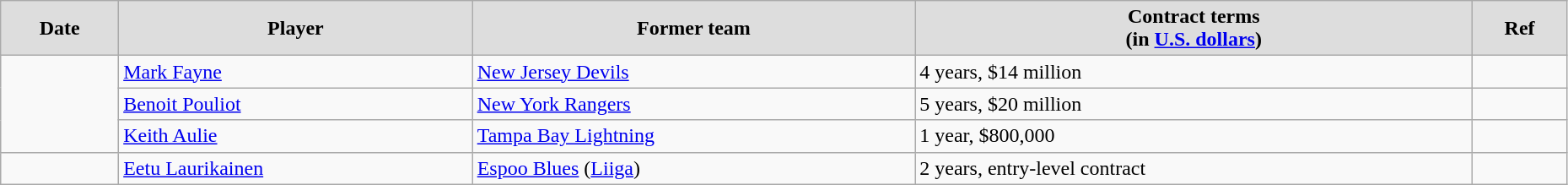<table class="wikitable" width=98%>
<tr align="center" bgcolor="#dddddd">
<td><strong>Date</strong></td>
<td><strong>Player</strong></td>
<td><strong>Former team</strong></td>
<td><strong>Contract terms</strong><br><strong>(in <a href='#'>U.S. dollars</a>)</strong></td>
<td><strong>Ref</strong></td>
</tr>
<tr>
<td rowspan=3></td>
<td><a href='#'>Mark Fayne</a></td>
<td><a href='#'>New Jersey Devils</a></td>
<td>4 years, $14 million</td>
<td></td>
</tr>
<tr>
<td><a href='#'>Benoit Pouliot</a></td>
<td><a href='#'>New York Rangers</a></td>
<td>5 years, $20 million</td>
<td></td>
</tr>
<tr>
<td><a href='#'>Keith Aulie</a></td>
<td><a href='#'>Tampa Bay Lightning</a></td>
<td>1 year, $800,000</td>
<td></td>
</tr>
<tr>
<td></td>
<td><a href='#'>Eetu Laurikainen</a></td>
<td><a href='#'>Espoo Blues</a> (<a href='#'>Liiga</a>)</td>
<td>2 years, entry-level contract</td>
<td></td>
</tr>
</table>
